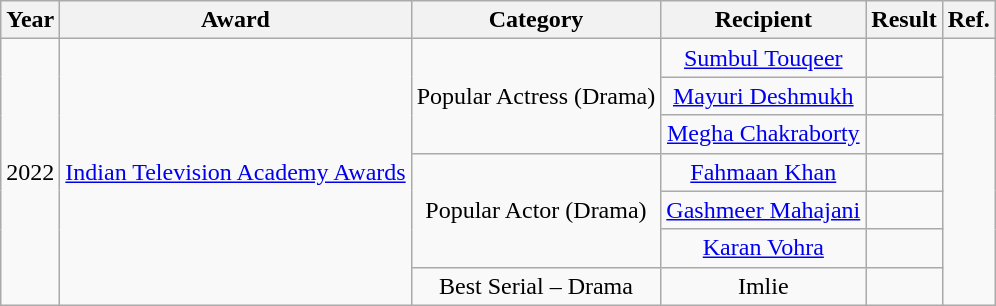<table class="wikitable" style="text-align:center;">
<tr>
<th>Year</th>
<th>Award</th>
<th>Category</th>
<th>Recipient</th>
<th>Result</th>
<th>Ref.</th>
</tr>
<tr>
<td rowspan="7">2022</td>
<td rowspan="7"><a href='#'>Indian Television Academy Awards</a></td>
<td rowspan="3">Popular Actress (Drama)</td>
<td><a href='#'>Sumbul Touqeer</a></td>
<td></td>
<td rowspan="7"></td>
</tr>
<tr>
<td><a href='#'>Mayuri Deshmukh</a></td>
<td></td>
</tr>
<tr>
<td><a href='#'>Megha Chakraborty</a></td>
<td></td>
</tr>
<tr>
<td rowspan="3">Popular Actor (Drama)</td>
<td><a href='#'>Fahmaan Khan</a></td>
<td></td>
</tr>
<tr>
<td><a href='#'>Gashmeer Mahajani</a></td>
<td></td>
</tr>
<tr>
<td><a href='#'>Karan Vohra</a></td>
<td></td>
</tr>
<tr>
<td>Best Serial – Drama</td>
<td>Imlie</td>
<td></td>
</tr>
</table>
